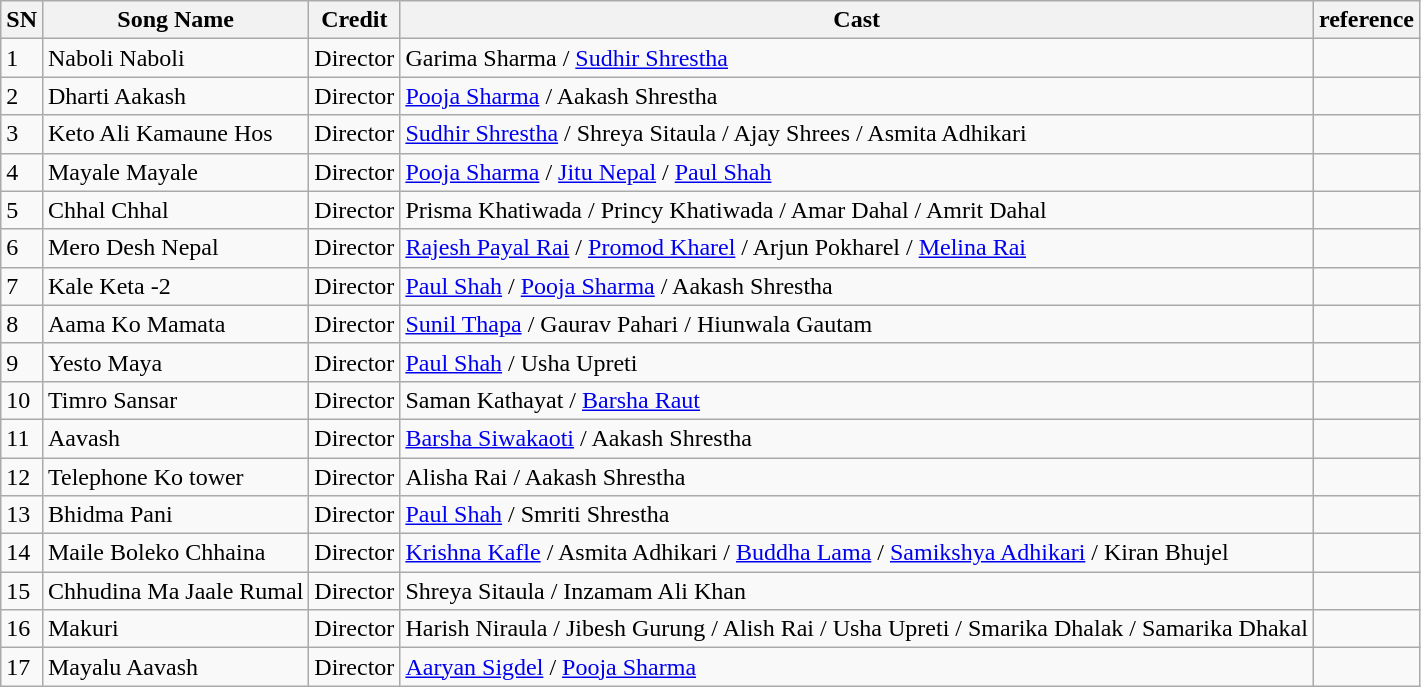<table class="wikitable sortable">
<tr>
<th>SN</th>
<th>Song Name</th>
<th>Credit</th>
<th>Cast</th>
<th>reference</th>
</tr>
<tr>
<td>1</td>
<td>Naboli Naboli</td>
<td>Director</td>
<td>Garima Sharma / <a href='#'>Sudhir Shrestha</a></td>
<td></td>
</tr>
<tr>
<td>2</td>
<td>Dharti Aakash</td>
<td>Director</td>
<td><a href='#'>Pooja Sharma</a> / Aakash Shrestha</td>
<td></td>
</tr>
<tr>
<td>3</td>
<td>Keto Ali Kamaune Hos</td>
<td>Director</td>
<td><a href='#'>Sudhir Shrestha</a> / Shreya Sitaula / Ajay Shrees / Asmita Adhikari</td>
<td></td>
</tr>
<tr>
<td>4</td>
<td>Mayale Mayale</td>
<td>Director</td>
<td><a href='#'>Pooja Sharma</a> / <a href='#'>Jitu Nepal</a> / <a href='#'>Paul Shah</a></td>
<td></td>
</tr>
<tr>
<td>5</td>
<td>Chhal Chhal</td>
<td>Director</td>
<td>Prisma Khatiwada / Princy Khatiwada / Amar Dahal / Amrit Dahal</td>
<td></td>
</tr>
<tr>
<td>6</td>
<td>Mero Desh Nepal</td>
<td>Director</td>
<td><a href='#'>Rajesh Payal Rai</a> / <a href='#'>Promod Kharel</a> / Arjun Pokharel / <a href='#'>Melina Rai</a></td>
<td></td>
</tr>
<tr>
<td>7</td>
<td>Kale Keta -2</td>
<td>Director</td>
<td><a href='#'>Paul Shah</a> / <a href='#'>Pooja Sharma</a> / Aakash Shrestha</td>
<td></td>
</tr>
<tr>
<td>8</td>
<td>Aama Ko Mamata</td>
<td>Director</td>
<td><a href='#'>Sunil Thapa</a> / Gaurav Pahari / Hiunwala Gautam</td>
<td></td>
</tr>
<tr>
<td>9</td>
<td>Yesto Maya</td>
<td>Director</td>
<td><a href='#'>Paul Shah</a> / Usha Upreti</td>
<td></td>
</tr>
<tr>
<td>10</td>
<td>Timro Sansar</td>
<td>Director</td>
<td>Saman Kathayat / <a href='#'>Barsha Raut</a></td>
<td></td>
</tr>
<tr>
<td>11</td>
<td>Aavash</td>
<td>Director</td>
<td><a href='#'>Barsha Siwakaoti</a> / Aakash Shrestha</td>
<td></td>
</tr>
<tr>
<td>12</td>
<td>Telephone Ko tower</td>
<td>Director</td>
<td>Alisha Rai / Aakash Shrestha</td>
<td></td>
</tr>
<tr>
<td>13</td>
<td>Bhidma Pani</td>
<td>Director</td>
<td><a href='#'>Paul Shah</a> / Smriti Shrestha</td>
<td></td>
</tr>
<tr>
<td>14</td>
<td>Maile Boleko Chhaina</td>
<td>Director</td>
<td><a href='#'>Krishna Kafle</a> / Asmita Adhikari / <a href='#'>Buddha Lama</a> / <a href='#'>Samikshya Adhikari</a> / Kiran Bhujel</td>
<td></td>
</tr>
<tr>
<td>15</td>
<td>Chhudina Ma Jaale Rumal</td>
<td>Director</td>
<td>Shreya Sitaula / Inzamam Ali Khan</td>
<td></td>
</tr>
<tr>
<td>16</td>
<td>Makuri</td>
<td>Director</td>
<td>Harish Niraula / Jibesh Gurung / Alish Rai / Usha Upreti / Smarika Dhalak / Samarika Dhakal</td>
<td></td>
</tr>
<tr>
<td>17</td>
<td>Mayalu Aavash</td>
<td>Director</td>
<td><a href='#'>Aaryan Sigdel</a> / <a href='#'>Pooja Sharma</a></td>
<td></td>
</tr>
</table>
